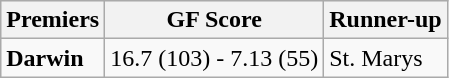<table class="wikitable" style="text-align:left;">
<tr style="background:#efefef;">
<th>Premiers</th>
<th>GF Score</th>
<th>Runner-up</th>
</tr>
<tr>
<td><strong>Darwin</strong></td>
<td>16.7 (103) - 7.13 (55)</td>
<td>St. Marys</td>
</tr>
</table>
